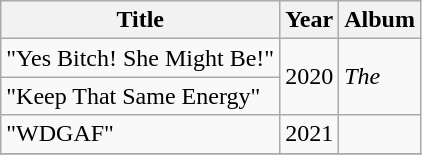<table class="wikitable">
<tr>
<th>Title</th>
<th>Year</th>
<th>Album</th>
</tr>
<tr>
<td>"Yes Bitch! She Might Be!"</td>
<td rowspan="2">2020</td>
<td rowspan="2"><em>The</em></td>
</tr>
<tr>
<td>"Keep That Same Energy"</td>
</tr>
<tr>
<td>"WDGAF"</td>
<td>2021</td>
<td></td>
</tr>
<tr>
</tr>
</table>
